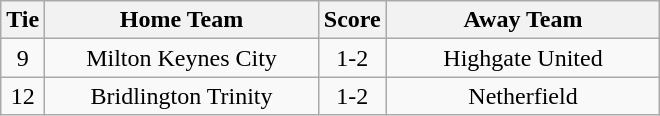<table class="wikitable" style="text-align:center;">
<tr>
<th width=20>Tie</th>
<th width=175>Home Team</th>
<th width=20>Score</th>
<th width=175>Away Team</th>
</tr>
<tr>
<td>9</td>
<td>Milton Keynes City</td>
<td>1-2</td>
<td>Highgate United</td>
</tr>
<tr>
<td>12</td>
<td>Bridlington Trinity</td>
<td>1-2</td>
<td>Netherfield</td>
</tr>
</table>
